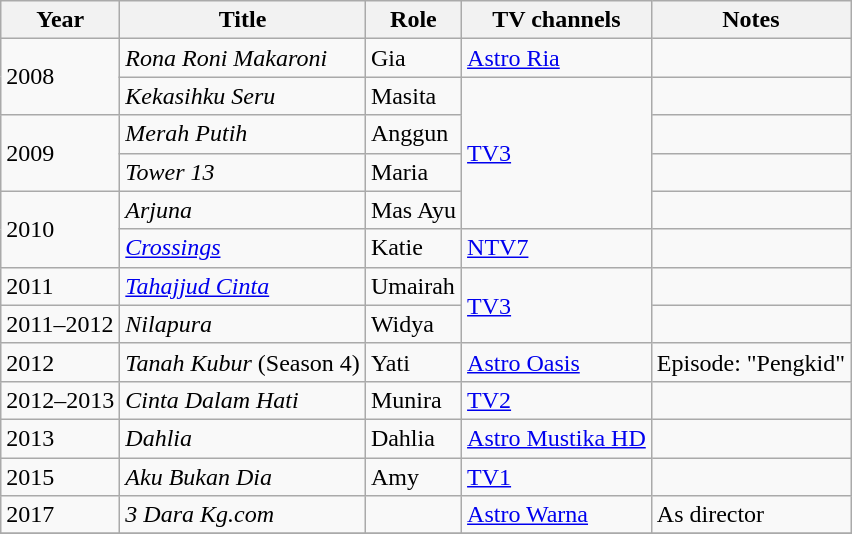<table class="wikitable">
<tr>
<th>Year</th>
<th>Title</th>
<th>Role</th>
<th>TV channels</th>
<th>Notes</th>
</tr>
<tr>
<td rowspan="2">2008</td>
<td><em>Rona Roni Makaroni</em></td>
<td>Gia</td>
<td><a href='#'>Astro Ria</a></td>
<td></td>
</tr>
<tr>
<td><em>Kekasihku Seru</em></td>
<td>Masita</td>
<td rowspan="4"><a href='#'>TV3</a></td>
<td></td>
</tr>
<tr>
<td rowspan="2">2009</td>
<td><em>Merah Putih</em></td>
<td>Anggun</td>
<td></td>
</tr>
<tr>
<td><em>Tower 13</em></td>
<td>Maria</td>
<td></td>
</tr>
<tr>
<td rowspan="2">2010</td>
<td><em>Arjuna</em></td>
<td>Mas Ayu</td>
<td></td>
</tr>
<tr>
<td><em><a href='#'>Crossings</a></em></td>
<td>Katie</td>
<td><a href='#'>NTV7</a></td>
<td></td>
</tr>
<tr>
<td>2011</td>
<td><em><a href='#'>Tahajjud Cinta</a></em></td>
<td>Umairah</td>
<td rowspan="2"><a href='#'>TV3</a></td>
<td></td>
</tr>
<tr>
<td>2011–2012</td>
<td><em>Nilapura</em></td>
<td>Widya</td>
<td></td>
</tr>
<tr>
<td>2012</td>
<td><em>Tanah Kubur</em> (Season 4)</td>
<td>Yati</td>
<td><a href='#'>Astro Oasis</a></td>
<td>Episode: "Pengkid"</td>
</tr>
<tr>
<td>2012–2013</td>
<td><em>Cinta Dalam Hati</em></td>
<td>Munira</td>
<td><a href='#'>TV2</a></td>
<td></td>
</tr>
<tr>
<td>2013</td>
<td><em>Dahlia</em></td>
<td>Dahlia</td>
<td><a href='#'>Astro Mustika HD</a></td>
<td></td>
</tr>
<tr>
<td>2015</td>
<td><em>Aku Bukan Dia</em></td>
<td>Amy</td>
<td><a href='#'>TV1</a></td>
<td></td>
</tr>
<tr>
<td>2017</td>
<td><em>3 Dara Kg.com</em></td>
<td></td>
<td><a href='#'>Astro Warna</a></td>
<td>As director</td>
</tr>
<tr>
</tr>
</table>
